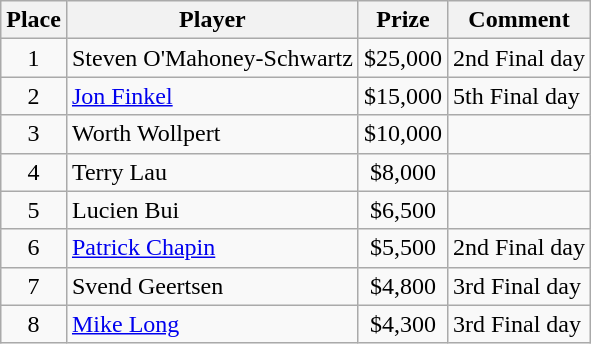<table class="wikitable">
<tr>
<th>Place</th>
<th>Player</th>
<th>Prize</th>
<th>Comment</th>
</tr>
<tr>
<td align=center>1</td>
<td> Steven O'Mahoney-Schwartz</td>
<td align=center>$25,000</td>
<td>2nd Final day</td>
</tr>
<tr>
<td align=center>2</td>
<td> <a href='#'>Jon Finkel</a></td>
<td align=center>$15,000</td>
<td>5th Final day</td>
</tr>
<tr>
<td align=center>3</td>
<td> Worth Wollpert</td>
<td align=center>$10,000</td>
<td></td>
</tr>
<tr>
<td align=center>4</td>
<td> Terry Lau</td>
<td align=center>$8,000</td>
<td></td>
</tr>
<tr>
<td align=center>5</td>
<td> Lucien Bui</td>
<td align=center>$6,500</td>
<td></td>
</tr>
<tr>
<td align=center>6</td>
<td> <a href='#'>Patrick Chapin</a></td>
<td align=center>$5,500</td>
<td>2nd Final day</td>
</tr>
<tr>
<td align=center>7</td>
<td> Svend Geertsen</td>
<td align=center>$4,800</td>
<td>3rd Final day</td>
</tr>
<tr>
<td align=center>8</td>
<td> <a href='#'>Mike Long</a></td>
<td align=center>$4,300</td>
<td>3rd Final day</td>
</tr>
</table>
